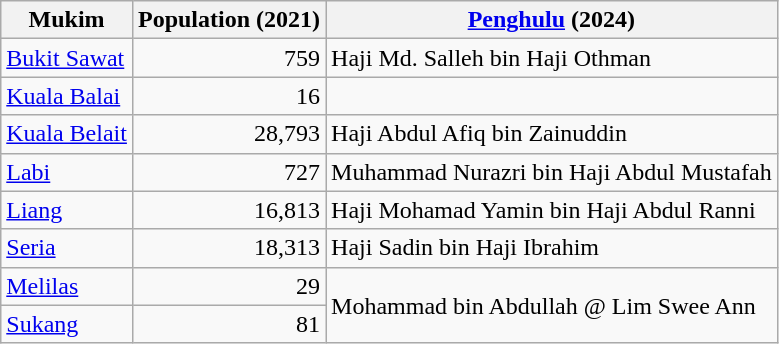<table class="wikitable sortable">
<tr>
<th>Mukim</th>
<th>Population (2021)</th>
<th><a href='#'>Penghulu</a> (2024)</th>
</tr>
<tr>
<td><a href='#'>Bukit Sawat</a></td>
<td align="right">759</td>
<td>Haji Md. Salleh bin Haji Othman</td>
</tr>
<tr>
<td><a href='#'>Kuala Balai</a></td>
<td align="right">16</td>
<td></td>
</tr>
<tr>
<td><a href='#'>Kuala Belait</a></td>
<td align="right">28,793</td>
<td>Haji Abdul Afiq bin Zainuddin</td>
</tr>
<tr>
<td><a href='#'>Labi</a></td>
<td align="right">727</td>
<td>Muhammad Nurazri bin Haji Abdul Mustafah</td>
</tr>
<tr>
<td><a href='#'>Liang</a></td>
<td align="right">16,813</td>
<td>Haji Mohamad Yamin bin Haji Abdul Ranni</td>
</tr>
<tr>
<td><a href='#'>Seria</a></td>
<td align="right">18,313</td>
<td>Haji Sadin bin Haji Ibrahim</td>
</tr>
<tr>
<td><a href='#'>Melilas</a></td>
<td align="right">29</td>
<td rowspan="2">Mohammad bin Abdullah @ Lim Swee Ann</td>
</tr>
<tr>
<td><a href='#'>Sukang</a></td>
<td align="right">81</td>
</tr>
</table>
